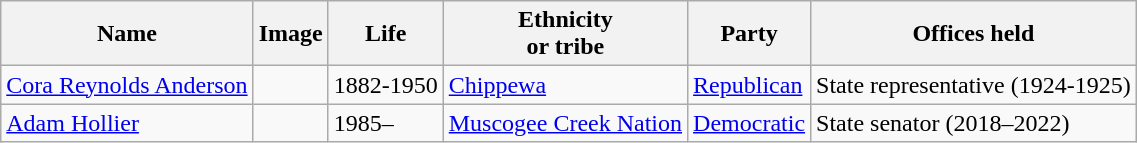<table class="wikitable">
<tr>
<th>Name</th>
<th>Image</th>
<th>Life</th>
<th>Ethnicity<br>or tribe</th>
<th>Party</th>
<th>Offices held</th>
</tr>
<tr>
<td style="white-space:nowrap;"><a href='#'>Cora Reynolds Anderson</a></td>
<td></td>
<td>1882-1950</td>
<td><a href='#'>Chippewa</a></td>
<td><a href='#'>Republican</a></td>
<td>State representative (1924-1925)</td>
</tr>
<tr>
<td style="white-space:nowrap;"><a href='#'>Adam Hollier</a></td>
<td></td>
<td>1985–</td>
<td><a href='#'>Muscogee Creek Nation</a></td>
<td><a href='#'>Democratic</a></td>
<td>State senator (2018–2022)</td>
</tr>
</table>
